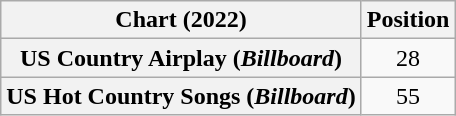<table class="wikitable sortable plainrowheaders" style="text-align:center">
<tr>
<th scope="col">Chart (2022)</th>
<th scope="col">Position</th>
</tr>
<tr>
<th scope="row">US Country Airplay (<em>Billboard</em>)</th>
<td>28</td>
</tr>
<tr>
<th scope="row">US Hot Country Songs (<em>Billboard</em>)</th>
<td>55</td>
</tr>
</table>
